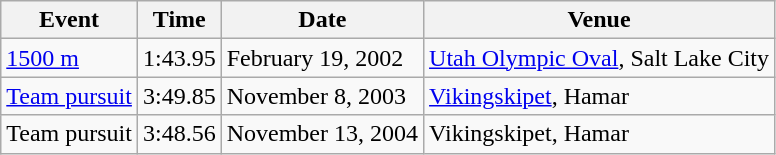<table class='wikitable'>
<tr>
<th>Event</th>
<th>Time</th>
<th>Date</th>
<th>Venue</th>
</tr>
<tr>
<td><a href='#'>1500 m</a></td>
<td>1:43.95</td>
<td>February 19, 2002</td>
<td align=left><a href='#'>Utah Olympic Oval</a>, Salt Lake City</td>
</tr>
<tr>
<td><a href='#'>Team pursuit</a></td>
<td>3:49.85</td>
<td>November 8, 2003</td>
<td align=left><a href='#'>Vikingskipet</a>, Hamar</td>
</tr>
<tr>
<td>Team pursuit</td>
<td>3:48.56</td>
<td>November 13, 2004</td>
<td align=left>Vikingskipet, Hamar</td>
</tr>
</table>
